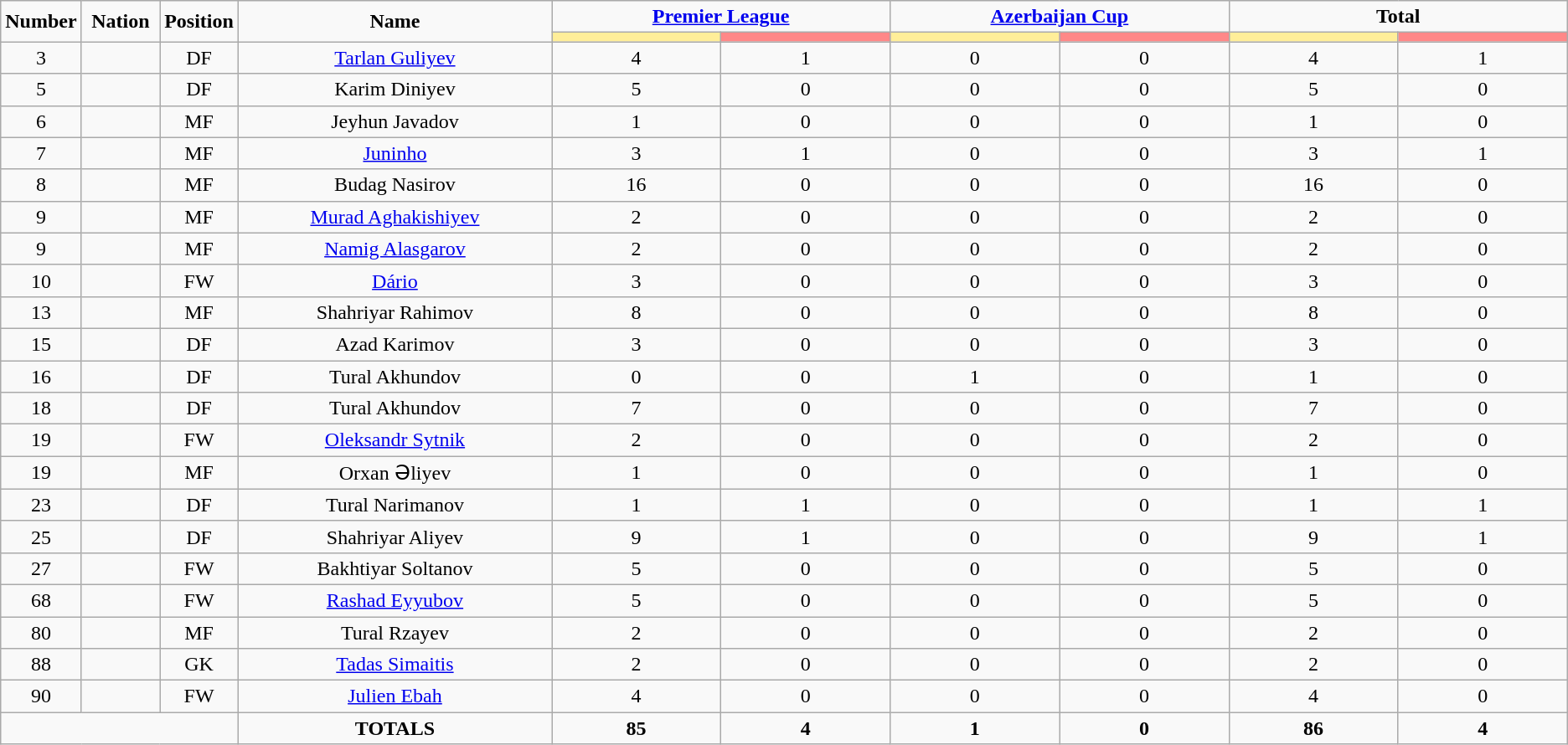<table class="wikitable" style="text-align:center;">
<tr>
<td rowspan="2"  style="width:5%; text-align:center;"><strong>Number</strong></td>
<td rowspan="2"  style="width:5%; text-align:center;"><strong>Nation</strong></td>
<td rowspan="2"  style="width:5%; text-align:center;"><strong>Position</strong></td>
<td rowspan="2"  style="width:20%; text-align:center;"><strong>Name</strong></td>
<td colspan="2" style="text-align:center;"><strong><a href='#'>Premier League</a></strong></td>
<td colspan="2" style="text-align:center;"><strong><a href='#'>Azerbaijan Cup</a></strong></td>
<td colspan="2" style="text-align:center;"><strong>Total</strong></td>
</tr>
<tr>
<th style="width:60px; background:#fe9;"></th>
<th style="width:60px; background:#ff8888;"></th>
<th style="width:60px; background:#fe9;"></th>
<th style="width:60px; background:#ff8888;"></th>
<th style="width:60px; background:#fe9;"></th>
<th style="width:60px; background:#ff8888;"></th>
</tr>
<tr>
<td>3</td>
<td></td>
<td>DF</td>
<td><a href='#'>Tarlan Guliyev</a></td>
<td>4</td>
<td>1</td>
<td>0</td>
<td>0</td>
<td>4</td>
<td>1</td>
</tr>
<tr>
<td>5</td>
<td></td>
<td>DF</td>
<td>Karim Diniyev</td>
<td>5</td>
<td>0</td>
<td>0</td>
<td>0</td>
<td>5</td>
<td>0</td>
</tr>
<tr>
<td>6</td>
<td></td>
<td>MF</td>
<td>Jeyhun Javadov</td>
<td>1</td>
<td>0</td>
<td>0</td>
<td>0</td>
<td>1</td>
<td>0</td>
</tr>
<tr>
<td>7</td>
<td></td>
<td>MF</td>
<td><a href='#'>Juninho</a></td>
<td>3</td>
<td>1</td>
<td>0</td>
<td>0</td>
<td>3</td>
<td>1</td>
</tr>
<tr>
<td>8</td>
<td></td>
<td>MF</td>
<td>Budag Nasirov</td>
<td>16</td>
<td>0</td>
<td>0</td>
<td>0</td>
<td>16</td>
<td>0</td>
</tr>
<tr>
<td>9</td>
<td></td>
<td>MF</td>
<td><a href='#'>Murad Aghakishiyev</a></td>
<td>2</td>
<td>0</td>
<td>0</td>
<td>0</td>
<td>2</td>
<td>0</td>
</tr>
<tr>
<td>9</td>
<td></td>
<td>MF</td>
<td><a href='#'>Namig Alasgarov</a></td>
<td>2</td>
<td>0</td>
<td>0</td>
<td>0</td>
<td>2</td>
<td>0</td>
</tr>
<tr>
<td>10</td>
<td></td>
<td>FW</td>
<td><a href='#'>Dário</a></td>
<td>3</td>
<td>0</td>
<td>0</td>
<td>0</td>
<td>3</td>
<td>0</td>
</tr>
<tr>
<td>13</td>
<td></td>
<td>MF</td>
<td>Shahriyar Rahimov</td>
<td>8</td>
<td>0</td>
<td>0</td>
<td>0</td>
<td>8</td>
<td>0</td>
</tr>
<tr>
<td>15</td>
<td></td>
<td>DF</td>
<td>Azad Karimov</td>
<td>3</td>
<td>0</td>
<td>0</td>
<td>0</td>
<td>3</td>
<td>0</td>
</tr>
<tr>
<td>16</td>
<td></td>
<td>DF</td>
<td>Tural Akhundov</td>
<td>0</td>
<td>0</td>
<td>1</td>
<td>0</td>
<td>1</td>
<td>0</td>
</tr>
<tr>
<td>18</td>
<td></td>
<td>DF</td>
<td>Tural Akhundov</td>
<td>7</td>
<td>0</td>
<td>0</td>
<td>0</td>
<td>7</td>
<td>0</td>
</tr>
<tr>
<td>19</td>
<td></td>
<td>FW</td>
<td><a href='#'>Oleksandr Sytnik</a></td>
<td>2</td>
<td>0</td>
<td>0</td>
<td>0</td>
<td>2</td>
<td>0</td>
</tr>
<tr>
<td>19</td>
<td></td>
<td>MF</td>
<td>Orxan Əliyev</td>
<td>1</td>
<td>0</td>
<td>0</td>
<td>0</td>
<td>1</td>
<td>0</td>
</tr>
<tr>
<td>23</td>
<td></td>
<td>DF</td>
<td>Tural Narimanov</td>
<td>1</td>
<td>1</td>
<td>0</td>
<td>0</td>
<td>1</td>
<td>1</td>
</tr>
<tr>
<td>25</td>
<td></td>
<td>DF</td>
<td>Shahriyar Aliyev</td>
<td>9</td>
<td>1</td>
<td>0</td>
<td>0</td>
<td>9</td>
<td>1</td>
</tr>
<tr>
<td>27</td>
<td></td>
<td>FW</td>
<td>Bakhtiyar Soltanov</td>
<td>5</td>
<td>0</td>
<td>0</td>
<td>0</td>
<td>5</td>
<td>0</td>
</tr>
<tr>
<td>68</td>
<td></td>
<td>FW</td>
<td><a href='#'>Rashad Eyyubov</a></td>
<td>5</td>
<td>0</td>
<td>0</td>
<td>0</td>
<td>5</td>
<td>0</td>
</tr>
<tr>
<td>80</td>
<td></td>
<td>MF</td>
<td>Tural Rzayev</td>
<td>2</td>
<td>0</td>
<td>0</td>
<td>0</td>
<td>2</td>
<td>0</td>
</tr>
<tr>
<td>88</td>
<td></td>
<td>GK</td>
<td><a href='#'>Tadas Simaitis</a></td>
<td>2</td>
<td>0</td>
<td>0</td>
<td>0</td>
<td>2</td>
<td>0</td>
</tr>
<tr>
<td>90</td>
<td></td>
<td>FW</td>
<td><a href='#'>Julien Ebah</a></td>
<td>4</td>
<td>0</td>
<td>0</td>
<td>0</td>
<td>4</td>
<td>0</td>
</tr>
<tr>
<td colspan="3"></td>
<td><strong>TOTALS</strong></td>
<td><strong>85</strong></td>
<td><strong>4</strong></td>
<td><strong>1</strong></td>
<td><strong>0</strong></td>
<td><strong>86</strong></td>
<td><strong>4</strong></td>
</tr>
</table>
